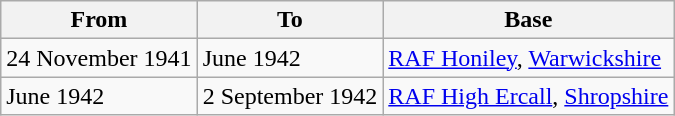<table class="wikitable">
<tr>
<th>From</th>
<th>To</th>
<th>Base</th>
</tr>
<tr>
<td>24 November 1941</td>
<td>June 1942</td>
<td><a href='#'>RAF Honiley</a>, <a href='#'>Warwickshire</a></td>
</tr>
<tr>
<td>June 1942</td>
<td>2 September 1942</td>
<td><a href='#'>RAF High Ercall</a>, <a href='#'>Shropshire</a></td>
</tr>
</table>
